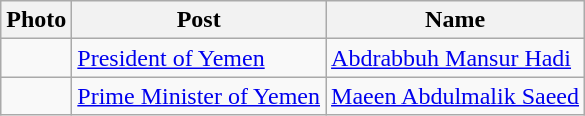<table class=wikitable>
<tr>
<th>Photo</th>
<th>Post</th>
<th>Name</th>
</tr>
<tr>
<td></td>
<td><a href='#'>President of Yemen</a></td>
<td><a href='#'>Abdrabbuh Mansur Hadi</a></td>
</tr>
<tr>
<td></td>
<td><a href='#'>Prime Minister of Yemen</a></td>
<td><a href='#'>Maeen Abdulmalik Saeed</a></td>
</tr>
</table>
